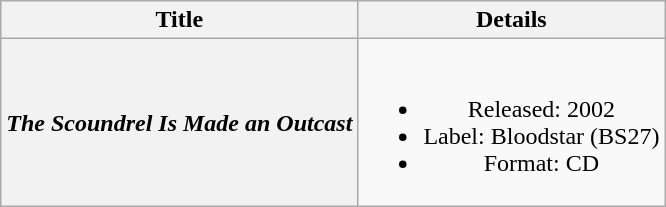<table class="wikitable plainrowheaders" style="text-align:center;" border="1">
<tr>
<th>Title</th>
<th>Details</th>
</tr>
<tr>
<th scope="row"><em>The Scoundrel Is Made an Outcast</em></th>
<td><br><ul><li>Released: 2002</li><li>Label: Bloodstar (BS27)</li><li>Format: CD</li></ul></td>
</tr>
</table>
